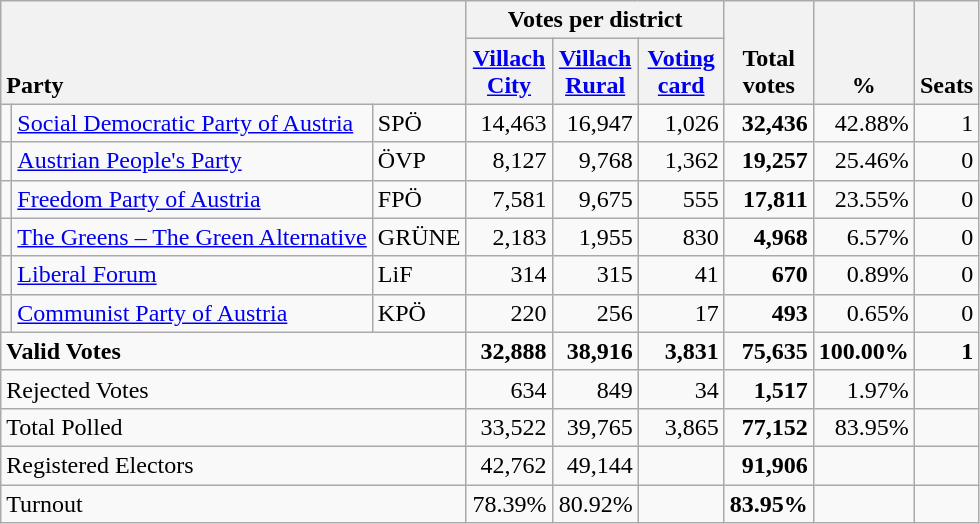<table class="wikitable" border="1" style="text-align:right;">
<tr>
<th style="text-align:left;" valign=bottom rowspan=2 colspan=3>Party</th>
<th colspan=3>Votes per district</th>
<th align=center valign=bottom rowspan=2 width="50">Total<br>votes</th>
<th align=center valign=bottom rowspan=2 width="50">%</th>
<th align=center valign=bottom rowspan=2>Seats</th>
</tr>
<tr>
<th align=center valign=bottom width="50"><a href='#'>Villach<br>City</a></th>
<th align=center valign=bottom width="50"><a href='#'>Villach<br>Rural</a></th>
<th align=center valign=bottom width="50"><a href='#'>Voting<br>card</a></th>
</tr>
<tr>
<td></td>
<td align=left><a href='#'>Social Democratic Party of Austria</a></td>
<td align=left>SPÖ</td>
<td>14,463</td>
<td>16,947</td>
<td>1,026</td>
<td><strong>32,436</strong></td>
<td>42.88%</td>
<td>1</td>
</tr>
<tr>
<td></td>
<td align=left><a href='#'>Austrian People's Party</a></td>
<td align=left>ÖVP</td>
<td>8,127</td>
<td>9,768</td>
<td>1,362</td>
<td><strong>19,257</strong></td>
<td>25.46%</td>
<td>0</td>
</tr>
<tr>
<td></td>
<td align=left><a href='#'>Freedom Party of Austria</a></td>
<td align=left>FPÖ</td>
<td>7,581</td>
<td>9,675</td>
<td>555</td>
<td><strong>17,811</strong></td>
<td>23.55%</td>
<td>0</td>
</tr>
<tr>
<td></td>
<td align=left style="white-space: nowrap;"><a href='#'>The Greens – The Green Alternative</a></td>
<td align=left>GRÜNE</td>
<td>2,183</td>
<td>1,955</td>
<td>830</td>
<td><strong>4,968</strong></td>
<td>6.57%</td>
<td>0</td>
</tr>
<tr>
<td></td>
<td align=left><a href='#'>Liberal Forum</a></td>
<td align=left>LiF</td>
<td>314</td>
<td>315</td>
<td>41</td>
<td><strong>670</strong></td>
<td>0.89%</td>
<td>0</td>
</tr>
<tr>
<td></td>
<td align=left><a href='#'>Communist Party of Austria</a></td>
<td align=left>KPÖ</td>
<td>220</td>
<td>256</td>
<td>17</td>
<td><strong>493</strong></td>
<td>0.65%</td>
<td>0</td>
</tr>
<tr style="font-weight:bold">
<td align=left colspan=3>Valid Votes</td>
<td>32,888</td>
<td>38,916</td>
<td>3,831</td>
<td>75,635</td>
<td>100.00%</td>
<td>1</td>
</tr>
<tr>
<td align=left colspan=3>Rejected Votes</td>
<td>634</td>
<td>849</td>
<td>34</td>
<td><strong>1,517</strong></td>
<td>1.97%</td>
<td></td>
</tr>
<tr>
<td align=left colspan=3>Total Polled</td>
<td>33,522</td>
<td>39,765</td>
<td>3,865</td>
<td><strong>77,152</strong></td>
<td>83.95%</td>
<td></td>
</tr>
<tr>
<td align=left colspan=3>Registered Electors</td>
<td>42,762</td>
<td>49,144</td>
<td></td>
<td><strong>91,906</strong></td>
<td></td>
<td></td>
</tr>
<tr>
<td align=left colspan=3>Turnout</td>
<td>78.39%</td>
<td>80.92%</td>
<td></td>
<td><strong>83.95%</strong></td>
<td></td>
<td></td>
</tr>
</table>
